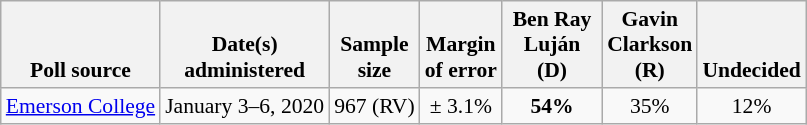<table class="wikitable" style="font-size:90%;text-align:center;">
<tr valign=bottom>
<th>Poll source</th>
<th>Date(s)<br>administered</th>
<th>Sample<br>size</th>
<th>Margin<br>of error</th>
<th style="width:60px;">Ben Ray<br>Luján (D)</th>
<th style="width:50px;">Gavin<br>Clarkson (R)</th>
<th>Undecided</th>
</tr>
<tr>
<td style="text-align:left;"><a href='#'>Emerson College</a></td>
<td>January 3–6, 2020</td>
<td>967 (RV)</td>
<td>± 3.1%</td>
<td><strong>54%</strong></td>
<td>35%</td>
<td>12%</td>
</tr>
</table>
